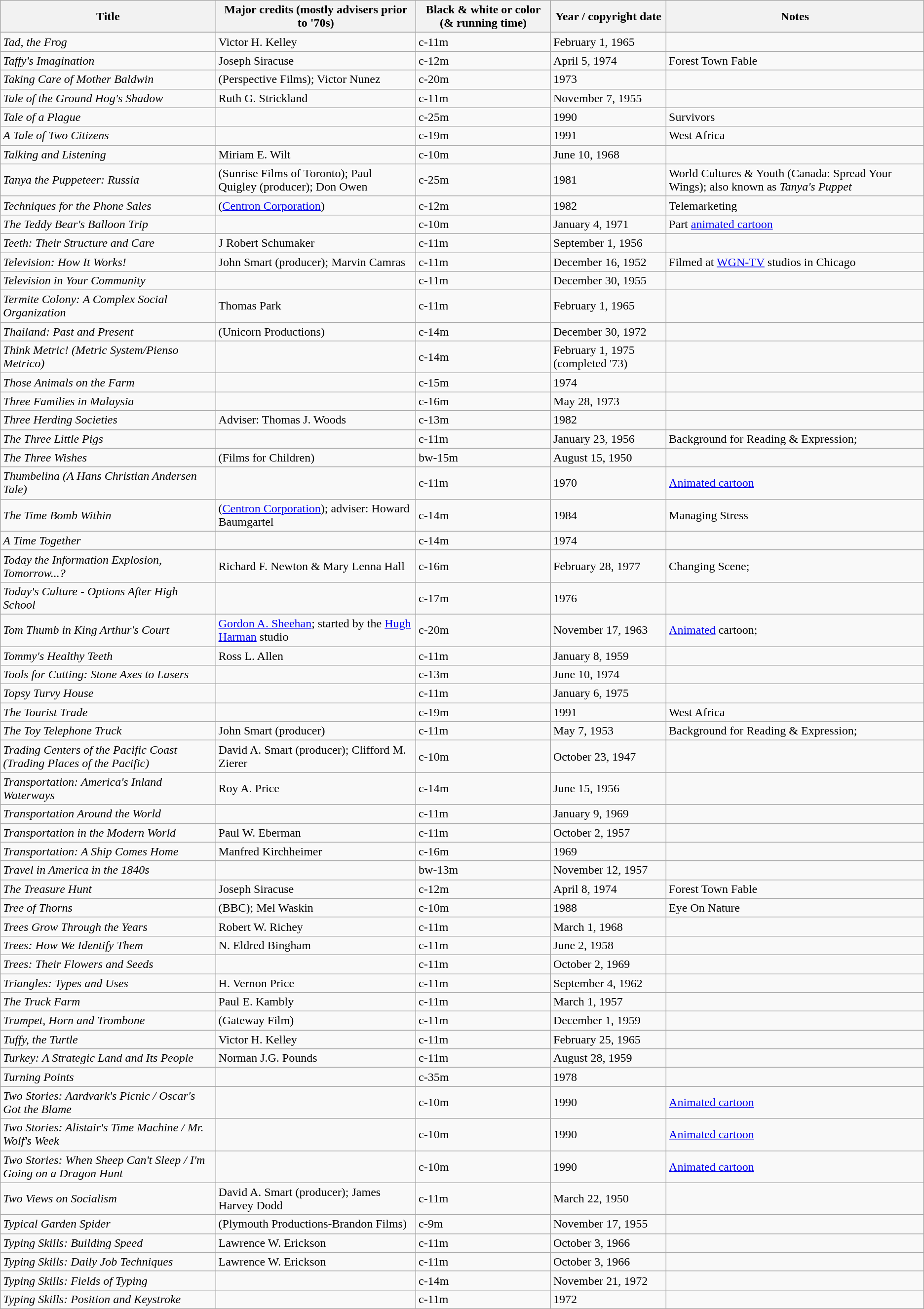<table class="wikitable sortable" border="1">
<tr>
<th>Title</th>
<th>Major credits (mostly advisers prior to '70s)</th>
<th>Black & white or color (& running time)</th>
<th>Year / copyright date</th>
<th>Notes</th>
</tr>
<tr>
</tr>
<tr>
<td><em>Tad, the Frog</em></td>
<td>Victor H. Kelley</td>
<td>c-11m</td>
<td>February 1, 1965</td>
<td></td>
</tr>
<tr>
<td><em>Taffy's Imagination</em></td>
<td>Joseph Siracuse</td>
<td>c-12m</td>
<td>April 5, 1974</td>
<td>Forest Town Fable</td>
</tr>
<tr>
<td><em>Taking Care of Mother Baldwin</em></td>
<td>(Perspective Films); Victor Nunez</td>
<td>c-20m</td>
<td>1973</td>
<td></td>
</tr>
<tr>
<td><em>Tale of the Ground Hog's Shadow</em></td>
<td>Ruth G. Strickland</td>
<td>c-11m</td>
<td>November 7, 1955</td>
<td></td>
</tr>
<tr>
<td><em>Tale of a Plague</em></td>
<td></td>
<td>c-25m</td>
<td>1990</td>
<td>Survivors</td>
</tr>
<tr>
<td><em>A Tale of Two Citizens</em></td>
<td></td>
<td>c-19m</td>
<td>1991</td>
<td>West Africa</td>
</tr>
<tr>
<td><em>Talking and Listening</em></td>
<td>Miriam E. Wilt</td>
<td>c-10m</td>
<td>June 10, 1968</td>
<td></td>
</tr>
<tr>
<td><em>Tanya the Puppeteer: Russia</em></td>
<td>(Sunrise Films of Toronto); Paul Quigley (producer); Don Owen</td>
<td>c-25m</td>
<td>1981</td>
<td>World Cultures & Youth (Canada: Spread Your Wings); also known as <em>Tanya's Puppet</em></td>
</tr>
<tr>
<td><em>Techniques for the Phone Sales</em></td>
<td>(<a href='#'>Centron Corporation</a>)</td>
<td>c-12m</td>
<td>1982</td>
<td>Telemarketing</td>
</tr>
<tr>
<td><em>The Teddy Bear's Balloon Trip</em></td>
<td></td>
<td>c-10m</td>
<td>January 4, 1971</td>
<td>Part <a href='#'>animated cartoon</a></td>
</tr>
<tr>
<td><em>Teeth: Their Structure and Care</em></td>
<td>J Robert Schumaker</td>
<td>c-11m</td>
<td>September 1, 1956</td>
<td></td>
</tr>
<tr>
<td><em>Television: How It Works!</em></td>
<td>John Smart (producer); Marvin Camras</td>
<td>c-11m</td>
<td>December 16, 1952</td>
<td>Filmed at <a href='#'>WGN-TV</a> studios in Chicago</td>
</tr>
<tr>
<td><em>Television in Your Community</em></td>
<td></td>
<td>c-11m</td>
<td>December 30, 1955</td>
<td></td>
</tr>
<tr>
<td><em>Termite Colony: A Complex Social Organization</em></td>
<td>Thomas Park</td>
<td>c-11m</td>
<td>February 1, 1965</td>
<td></td>
</tr>
<tr>
<td><em>Thailand: Past and Present</em></td>
<td>(Unicorn Productions)</td>
<td>c-14m</td>
<td>December 30, 1972</td>
<td></td>
</tr>
<tr>
<td><em>Think Metric! (Metric System/Pienso Metrico)</em></td>
<td></td>
<td>c-14m</td>
<td>February 1, 1975 (completed '73)</td>
<td></td>
</tr>
<tr>
<td><em>Those Animals on the Farm</em></td>
<td></td>
<td>c-15m</td>
<td>1974</td>
<td></td>
</tr>
<tr>
<td><em>Three Families in Malaysia</em></td>
<td></td>
<td>c-16m</td>
<td>May 28, 1973</td>
<td></td>
</tr>
<tr>
<td><em>Three Herding Societies</em></td>
<td>Adviser: Thomas J. Woods</td>
<td>c-13m</td>
<td>1982</td>
<td></td>
</tr>
<tr>
<td><em>The Three Little Pigs</em></td>
<td></td>
<td>c-11m</td>
<td>January 23, 1956</td>
<td>Background for Reading & Expression; </td>
</tr>
<tr>
<td><em>The Three Wishes</em></td>
<td>(Films for Children)</td>
<td>bw-15m</td>
<td>August 15, 1950</td>
<td></td>
</tr>
<tr>
<td><em>Thumbelina (A Hans Christian Andersen Tale)</em></td>
<td></td>
<td>c-11m</td>
<td>1970</td>
<td><a href='#'>Animated cartoon</a></td>
</tr>
<tr>
<td><em>The Time Bomb Within</em></td>
<td>(<a href='#'>Centron Corporation</a>); adviser: Howard Baumgartel</td>
<td>c-14m</td>
<td>1984</td>
<td>Managing Stress</td>
</tr>
<tr>
<td><em>A Time Together</em></td>
<td></td>
<td>c-14m</td>
<td>1974</td>
<td></td>
</tr>
<tr>
<td><em>Today the Information Explosion, Tomorrow...?</em></td>
<td>Richard F. Newton & Mary Lenna Hall</td>
<td>c-16m</td>
<td>February 28, 1977</td>
<td>Changing Scene; </td>
</tr>
<tr>
<td><em>Today's Culture - Options After High School</em></td>
<td></td>
<td>c-17m</td>
<td>1976</td>
<td></td>
</tr>
<tr>
<td><em>Tom Thumb in King Arthur's Court</em></td>
<td><a href='#'>Gordon A. Sheehan</a>; started by the <a href='#'>Hugh Harman</a> studio</td>
<td>c-20m</td>
<td>November 17, 1963</td>
<td><a href='#'>Animated</a> cartoon; </td>
</tr>
<tr>
<td><em>Tommy's Healthy Teeth</em></td>
<td>Ross L. Allen</td>
<td>c-11m</td>
<td>January 8, 1959</td>
<td></td>
</tr>
<tr>
<td><em>Tools for Cutting: Stone Axes to Lasers</em></td>
<td></td>
<td>c-13m</td>
<td>June 10, 1974</td>
<td></td>
</tr>
<tr>
<td><em>Topsy Turvy House</em></td>
<td></td>
<td>c-11m</td>
<td>January 6, 1975</td>
<td></td>
</tr>
<tr>
<td><em>The Tourist Trade</em></td>
<td></td>
<td>c-19m</td>
<td>1991</td>
<td>West Africa</td>
</tr>
<tr>
<td><em>The Toy Telephone Truck</em></td>
<td>John Smart (producer)</td>
<td>c-11m</td>
<td>May 7, 1953</td>
<td>Background for Reading & Expression; </td>
</tr>
<tr>
<td><em>Trading Centers of the Pacific Coast (Trading Places of the Pacific)</em></td>
<td>David A. Smart (producer); Clifford M. Zierer</td>
<td>c-10m</td>
<td>October 23, 1947</td>
<td></td>
</tr>
<tr>
<td><em>Transportation: America's Inland Waterways</em></td>
<td>Roy A. Price</td>
<td>c-14m</td>
<td>June 15, 1956</td>
<td></td>
</tr>
<tr>
<td><em>Transportation Around the World</em></td>
<td></td>
<td>c-11m</td>
<td>January 9, 1969</td>
<td></td>
</tr>
<tr>
<td><em>Transportation in the Modern World</em></td>
<td>Paul W. Eberman</td>
<td>c-11m</td>
<td>October 2, 1957</td>
<td></td>
</tr>
<tr>
<td><em>Transportation: A Ship Comes Home</em></td>
<td>Manfred Kirchheimer</td>
<td>c-16m</td>
<td>1969</td>
<td></td>
</tr>
<tr>
<td><em>Travel in America in the 1840s</em></td>
<td></td>
<td>bw-13m</td>
<td>November 12, 1957</td>
<td></td>
</tr>
<tr>
<td><em>The Treasure Hunt</em></td>
<td>Joseph Siracuse</td>
<td>c-12m</td>
<td>April 8, 1974</td>
<td>Forest Town Fable</td>
</tr>
<tr>
<td><em>Tree of Thorns</em></td>
<td>(BBC); Mel Waskin</td>
<td>c-10m</td>
<td>1988</td>
<td>Eye On Nature</td>
</tr>
<tr>
<td><em>Trees Grow Through the Years</em></td>
<td>Robert W. Richey</td>
<td>c-11m</td>
<td>March 1, 1968</td>
<td></td>
</tr>
<tr>
<td><em>Trees: How We Identify Them</em></td>
<td>N. Eldred Bingham</td>
<td>c-11m</td>
<td>June 2, 1958</td>
<td></td>
</tr>
<tr>
<td><em>Trees: Their Flowers and Seeds</em></td>
<td></td>
<td>c-11m</td>
<td>October 2, 1969</td>
<td></td>
</tr>
<tr>
<td><em>Triangles: Types and Uses</em></td>
<td>H. Vernon Price</td>
<td>c-11m</td>
<td>September 4, 1962</td>
<td></td>
</tr>
<tr>
<td><em>The Truck Farm</em></td>
<td>Paul E. Kambly</td>
<td>c-11m</td>
<td>March 1, 1957</td>
<td></td>
</tr>
<tr>
<td><em>Trumpet, Horn and Trombone</em></td>
<td>(Gateway Film)</td>
<td>c-11m</td>
<td>December 1, 1959</td>
<td></td>
</tr>
<tr>
<td><em>Tuffy, the Turtle</em></td>
<td>Victor H. Kelley</td>
<td>c-11m</td>
<td>February 25, 1965</td>
<td></td>
</tr>
<tr>
<td><em>Turkey: A Strategic Land and Its People</em></td>
<td>Norman J.G. Pounds</td>
<td>c-11m</td>
<td>August 28, 1959</td>
<td></td>
</tr>
<tr>
<td><em>Turning Points</em></td>
<td></td>
<td>c-35m</td>
<td>1978</td>
<td></td>
</tr>
<tr>
<td><em>Two Stories: Aardvark's Picnic / Oscar's Got the Blame</em></td>
<td></td>
<td>c-10m</td>
<td>1990</td>
<td><a href='#'>Animated cartoon</a></td>
</tr>
<tr>
<td><em>Two Stories: Alistair's Time Machine / Mr. Wolf's Week</em></td>
<td></td>
<td>c-10m</td>
<td>1990</td>
<td><a href='#'>Animated cartoon</a></td>
</tr>
<tr>
<td><em>Two Stories: When Sheep Can't Sleep / I'm Going on a Dragon Hunt</em></td>
<td></td>
<td>c-10m</td>
<td>1990</td>
<td><a href='#'>Animated cartoon</a></td>
</tr>
<tr>
<td><em>Two Views on Socialism</em></td>
<td>David A. Smart (producer); James Harvey Dodd</td>
<td>c-11m</td>
<td>March 22, 1950</td>
<td></td>
</tr>
<tr>
<td><em>Typical Garden Spider</em></td>
<td>(Plymouth Productions-Brandon Films)</td>
<td>c-9m</td>
<td>November 17, 1955</td>
<td></td>
</tr>
<tr>
<td><em>Typing Skills: Building Speed</em></td>
<td>Lawrence W. Erickson</td>
<td>c-11m</td>
<td>October 3, 1966</td>
<td></td>
</tr>
<tr>
<td><em>Typing Skills: Daily Job Techniques</em></td>
<td>Lawrence W. Erickson</td>
<td>c-11m</td>
<td>October 3, 1966</td>
<td></td>
</tr>
<tr>
<td><em>Typing Skills: Fields of Typing</em></td>
<td></td>
<td>c-14m</td>
<td>November 21, 1972</td>
<td></td>
</tr>
<tr>
<td><em>Typing Skills: Position and Keystroke</em></td>
<td></td>
<td>c-11m</td>
<td>1972</td>
<td></td>
</tr>
</table>
